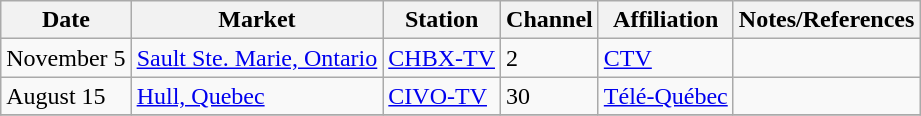<table class="wikitable">
<tr>
<th>Date</th>
<th>Market</th>
<th>Station</th>
<th>Channel</th>
<th>Affiliation</th>
<th>Notes/References</th>
</tr>
<tr>
<td>November 5</td>
<td><a href='#'>Sault Ste. Marie, Ontario</a></td>
<td><a href='#'>CHBX-TV</a></td>
<td>2</td>
<td><a href='#'>CTV</a></td>
<td></td>
</tr>
<tr>
<td>August 15</td>
<td><a href='#'>Hull, Quebec</a> <br> </td>
<td><a href='#'>CIVO-TV</a></td>
<td>30</td>
<td><a href='#'>Télé-Québec</a></td>
<td></td>
</tr>
<tr>
</tr>
</table>
